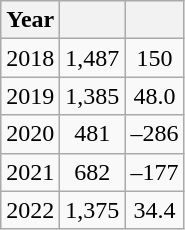<table class="wikitable float-left" style="text-align: center;">
<tr>
<th scope="col">Year</th>
<th scope="col"></th>
<th scope="col"></th>
</tr>
<tr>
<td>2018</td>
<td>1,487</td>
<td>150</td>
</tr>
<tr>
<td>2019</td>
<td>1,385</td>
<td>48.0</td>
</tr>
<tr>
<td>2020</td>
<td>481</td>
<td>–286</td>
</tr>
<tr>
<td>2021</td>
<td>682</td>
<td>–177</td>
</tr>
<tr>
<td>2022</td>
<td>1,375</td>
<td>34.4</td>
</tr>
</table>
